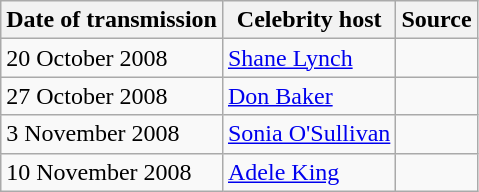<table class="wikitable">
<tr>
<th>Date of transmission</th>
<th>Celebrity host</th>
<th>Source</th>
</tr>
<tr>
<td>20 October 2008</td>
<td><a href='#'>Shane Lynch</a></td>
<td></td>
</tr>
<tr>
<td>27 October 2008</td>
<td><a href='#'>Don Baker</a></td>
<td></td>
</tr>
<tr>
<td>3 November 2008</td>
<td><a href='#'>Sonia O'Sullivan</a></td>
<td></td>
</tr>
<tr>
<td>10 November 2008</td>
<td><a href='#'>Adele King</a></td>
<td></td>
</tr>
</table>
